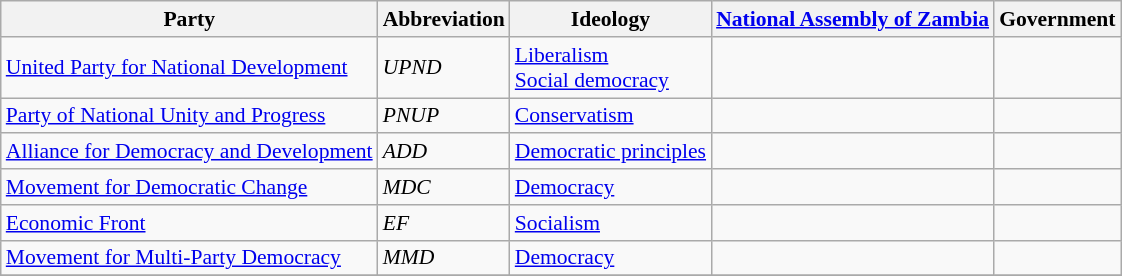<table class="wikitable sortable" style="font-size:90%">
<tr>
<th>Party</th>
<th>Abbreviation</th>
<th>Ideology</th>
<th><a href='#'>National Assembly of Zambia</a></th>
<th>Government</th>
</tr>
<tr>
<td><a href='#'>United Party for National Development</a></td>
<td><em>UPND</em></td>
<td><a href='#'>Liberalism</a><br><a href='#'>Social democracy</a></td>
<td></td>
<td></td>
</tr>
<tr>
<td><a href='#'>Party of National Unity and Progress</a></td>
<td><em>PNUP</em></td>
<td><a href='#'>Conservatism</a></td>
<td></td>
<td></td>
</tr>
<tr>
<td><a href='#'>Alliance for Democracy and Development</a></td>
<td><em>ADD</em></td>
<td><a href='#'>Democratic principles</a></td>
<td></td>
<td></td>
</tr>
<tr>
<td><a href='#'>Movement for Democratic Change</a></td>
<td><em>MDC</em></td>
<td><a href='#'>Democracy</a></td>
<td></td>
<td></td>
</tr>
<tr>
<td><a href='#'>Economic Front</a></td>
<td><em>EF</em></td>
<td><a href='#'>Socialism</a></td>
<td></td>
<td></td>
</tr>
<tr>
<td><a href='#'>Movement for Multi-Party Democracy</a></td>
<td><em>MMD</em></td>
<td><a href='#'>Democracy</a></td>
<td></td>
<td></td>
</tr>
<tr>
</tr>
</table>
